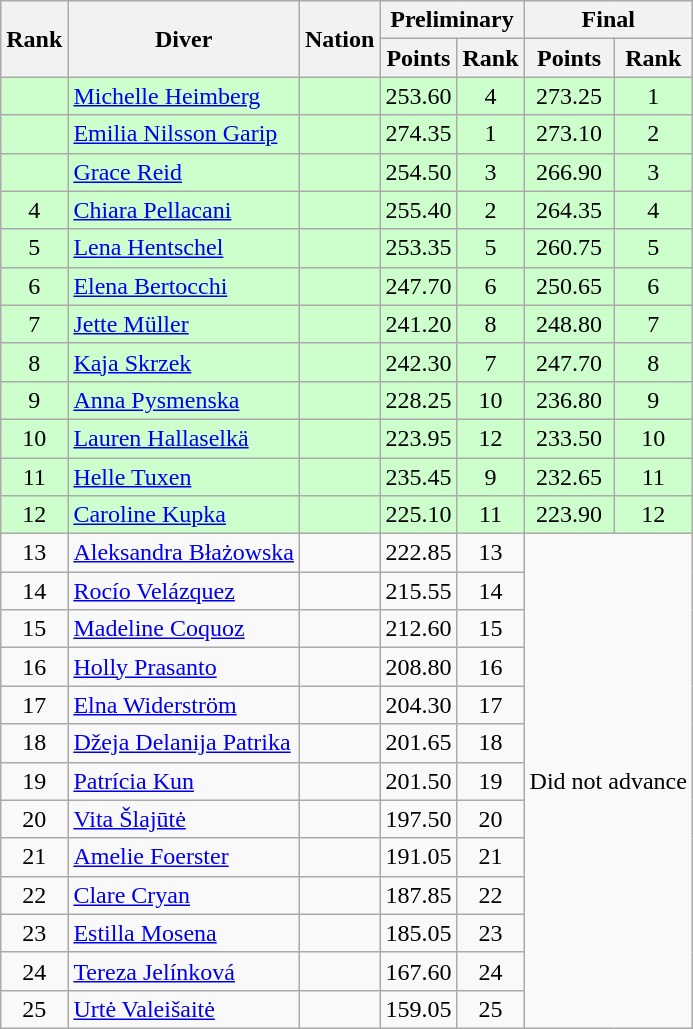<table class="wikitable sortable" style="text-align:center">
<tr>
<th rowspan=2>Rank</th>
<th rowspan=2>Diver</th>
<th rowspan=2>Nation</th>
<th colspan=2>Preliminary</th>
<th colspan=2>Final</th>
</tr>
<tr>
<th>Points</th>
<th>Rank</th>
<th>Points</th>
<th>Rank</th>
</tr>
<tr bgcolor=ccffcc>
<td></td>
<td align=left><a href='#'>Michelle Heimberg</a></td>
<td align=left></td>
<td>253.60</td>
<td>4</td>
<td>273.25</td>
<td>1</td>
</tr>
<tr bgcolor=ccffcc>
<td></td>
<td align=left><a href='#'>Emilia Nilsson Garip</a></td>
<td align=left></td>
<td>274.35</td>
<td>1</td>
<td>273.10</td>
<td>2</td>
</tr>
<tr bgcolor=ccffcc>
<td></td>
<td align=left><a href='#'>Grace Reid</a></td>
<td align=left></td>
<td>254.50</td>
<td>3</td>
<td>266.90</td>
<td>3</td>
</tr>
<tr bgcolor=ccffcc>
<td>4</td>
<td align=left><a href='#'>Chiara Pellacani</a></td>
<td align=left></td>
<td>255.40</td>
<td>2</td>
<td>264.35</td>
<td>4</td>
</tr>
<tr bgcolor=ccffcc>
<td>5</td>
<td align=left><a href='#'>Lena Hentschel</a></td>
<td align=left></td>
<td>253.35</td>
<td>5</td>
<td>260.75</td>
<td>5</td>
</tr>
<tr bgcolor=ccffcc>
<td>6</td>
<td align=left><a href='#'>Elena Bertocchi</a></td>
<td align=left></td>
<td>247.70</td>
<td>6</td>
<td>250.65</td>
<td>6</td>
</tr>
<tr bgcolor=ccffcc>
<td>7</td>
<td align=left><a href='#'>Jette Müller</a></td>
<td align=left></td>
<td>241.20</td>
<td>8</td>
<td>248.80</td>
<td>7</td>
</tr>
<tr bgcolor=ccffcc>
<td>8</td>
<td align=left><a href='#'>Kaja Skrzek</a></td>
<td align=left></td>
<td>242.30</td>
<td>7</td>
<td>247.70</td>
<td>8</td>
</tr>
<tr bgcolor=ccffcc>
<td>9</td>
<td align=left><a href='#'>Anna Pysmenska</a></td>
<td align=left></td>
<td>228.25</td>
<td>10</td>
<td>236.80</td>
<td>9</td>
</tr>
<tr bgcolor=ccffcc>
<td>10</td>
<td align=left><a href='#'>Lauren Hallaselkä</a></td>
<td align=left></td>
<td>223.95</td>
<td>12</td>
<td>233.50</td>
<td>10</td>
</tr>
<tr bgcolor=ccffcc>
<td>11</td>
<td align=left><a href='#'>Helle Tuxen</a></td>
<td align=left></td>
<td>235.45</td>
<td>9</td>
<td>232.65</td>
<td>11</td>
</tr>
<tr bgcolor=ccffcc>
<td>12</td>
<td align=left><a href='#'>Caroline Kupka</a></td>
<td align=left></td>
<td>225.10</td>
<td>11</td>
<td>223.90</td>
<td>12</td>
</tr>
<tr>
<td>13</td>
<td align=left><a href='#'>Aleksandra Błażowska</a></td>
<td align=left></td>
<td>222.85</td>
<td>13</td>
<td colspan=2 rowspan=13>Did not advance</td>
</tr>
<tr>
<td>14</td>
<td align=left><a href='#'>Rocío Velázquez</a></td>
<td align=left></td>
<td>215.55</td>
<td>14</td>
</tr>
<tr>
<td>15</td>
<td align=left><a href='#'>Madeline Coquoz</a></td>
<td align=left></td>
<td>212.60</td>
<td>15</td>
</tr>
<tr>
<td>16</td>
<td align=left><a href='#'>Holly Prasanto</a></td>
<td align=left></td>
<td>208.80</td>
<td>16</td>
</tr>
<tr>
<td>17</td>
<td align=left><a href='#'>Elna Widerström</a></td>
<td align=left></td>
<td>204.30</td>
<td>17</td>
</tr>
<tr>
<td>18</td>
<td align=left><a href='#'>Džeja Delanija Patrika</a></td>
<td align=left></td>
<td>201.65</td>
<td>18</td>
</tr>
<tr>
<td>19</td>
<td align=left><a href='#'>Patrícia Kun</a></td>
<td align=left></td>
<td>201.50</td>
<td>19</td>
</tr>
<tr>
<td>20</td>
<td align=left><a href='#'>Vita Šlajūtė</a></td>
<td align=left></td>
<td>197.50</td>
<td>20</td>
</tr>
<tr>
<td>21</td>
<td align=left><a href='#'>Amelie Foerster</a></td>
<td align=left></td>
<td>191.05</td>
<td>21</td>
</tr>
<tr>
<td>22</td>
<td align=left><a href='#'>Clare Cryan</a></td>
<td align=left></td>
<td>187.85</td>
<td>22</td>
</tr>
<tr>
<td>23</td>
<td align=left><a href='#'>Estilla Mosena</a></td>
<td align=left></td>
<td>185.05</td>
<td>23</td>
</tr>
<tr>
<td>24</td>
<td align=left><a href='#'>Tereza Jelínková</a></td>
<td align=left></td>
<td>167.60</td>
<td>24</td>
</tr>
<tr>
<td>25</td>
<td align=left><a href='#'>Urtė Valeišaitė</a></td>
<td align=left></td>
<td>159.05</td>
<td>25</td>
</tr>
</table>
